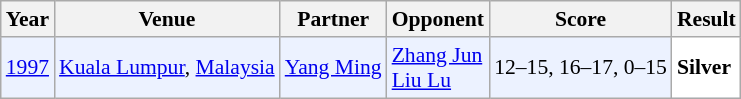<table class="sortable wikitable" style="font-size: 90%;">
<tr>
<th>Year</th>
<th>Venue</th>
<th>Partner</th>
<th>Opponent</th>
<th>Score</th>
<th>Result</th>
</tr>
<tr style="background:#ECF2FF">
<td align="center"><a href='#'>1997</a></td>
<td align="left"><a href='#'>Kuala Lumpur</a>, <a href='#'>Malaysia</a></td>
<td align="left"> <a href='#'>Yang Ming</a></td>
<td align="left"> <a href='#'>Zhang Jun</a> <br>  <a href='#'>Liu Lu</a></td>
<td align="left">12–15, 16–17, 0–15</td>
<td style="text-align:left; background:white"> <strong>Silver</strong></td>
</tr>
</table>
